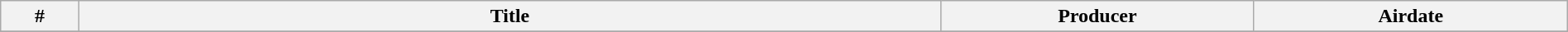<table class="wikitable plainrowheaders" width="100%">
<tr>
<th width="5%">#</th>
<th width="55%">Title</th>
<th width="20%">Producer</th>
<th width="20%">Airdate</th>
</tr>
<tr>
</tr>
</table>
